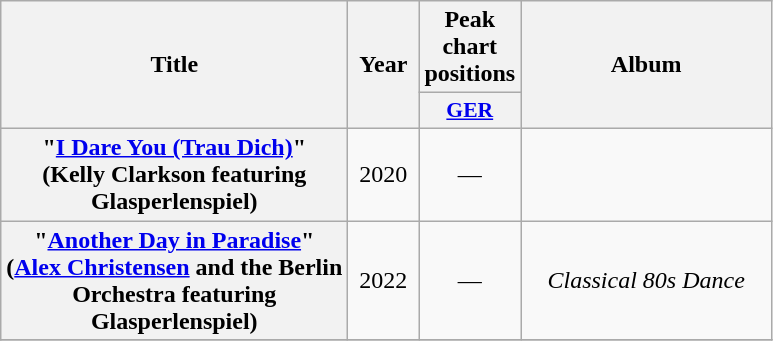<table class="wikitable plainrowheaders" style="text-align: center;">
<tr>
<th scope="col" rowspan="2" style="width:14em;">Title</th>
<th scope="col" rowspan="2" style="width:2.5em;">Year</th>
<th scope="col" colspan="1">Peak chart positions</th>
<th scope="col" rowspan="2" style="width:10em;">Album</th>
</tr>
<tr>
<th scope="col" style="width:3em;font-size:90%"><a href='#'>GER</a><br></th>
</tr>
<tr>
<th scope="row">"<a href='#'>I Dare You (Trau Dich)</a>"<br><span>(Kelly Clarkson featuring Glasperlenspiel)</span></th>
<td>2020</td>
<td>—</td>
<td></td>
</tr>
<tr>
<th scope="row">"<a href='#'>Another Day in Paradise</a>"<br><span>(<a href='#'>Alex Christensen</a> and the Berlin Orchestra featuring Glasperlenspiel)</span></th>
<td>2022</td>
<td>—</td>
<td><em>Classical 80s Dance</em></td>
</tr>
<tr>
</tr>
</table>
